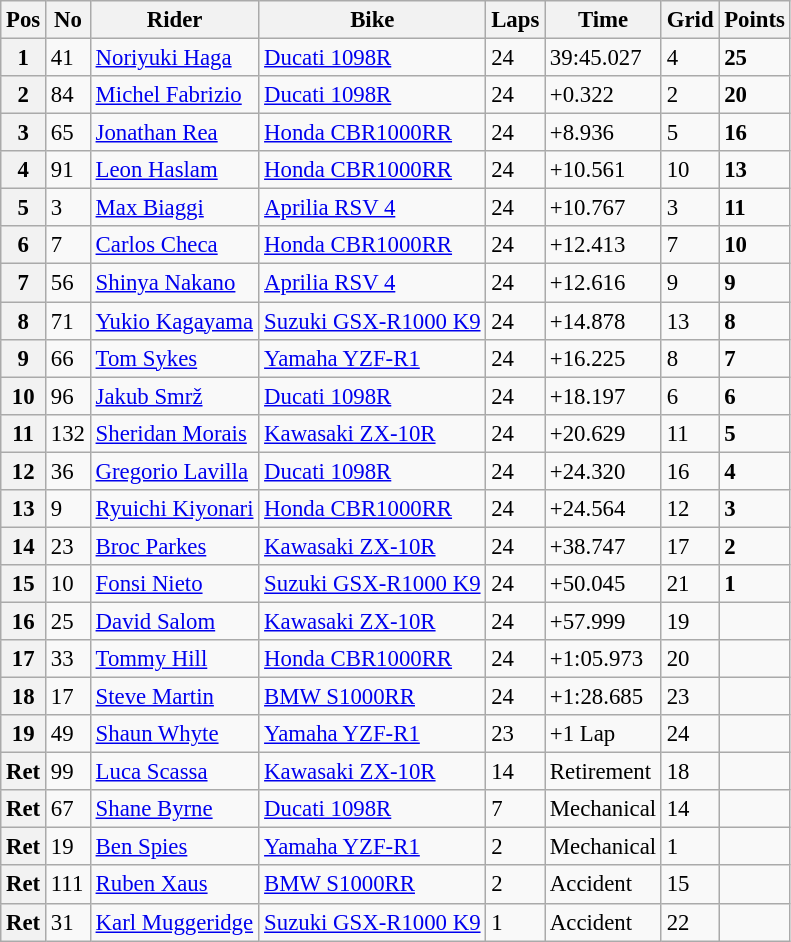<table class="wikitable" style="font-size: 95%;">
<tr>
<th>Pos</th>
<th>No</th>
<th>Rider</th>
<th>Bike</th>
<th>Laps</th>
<th>Time</th>
<th>Grid</th>
<th>Points</th>
</tr>
<tr>
<th>1</th>
<td>41</td>
<td> <a href='#'>Noriyuki Haga</a></td>
<td><a href='#'>Ducati 1098R</a></td>
<td>24</td>
<td>39:45.027</td>
<td>4</td>
<td><strong>25</strong></td>
</tr>
<tr>
<th>2</th>
<td>84</td>
<td> <a href='#'>Michel Fabrizio</a></td>
<td><a href='#'>Ducati 1098R</a></td>
<td>24</td>
<td>+0.322</td>
<td>2</td>
<td><strong>20</strong></td>
</tr>
<tr>
<th>3</th>
<td>65</td>
<td> <a href='#'>Jonathan Rea</a></td>
<td><a href='#'>Honda CBR1000RR</a></td>
<td>24</td>
<td>+8.936</td>
<td>5</td>
<td><strong>16</strong></td>
</tr>
<tr>
<th>4</th>
<td>91</td>
<td> <a href='#'>Leon Haslam</a></td>
<td><a href='#'>Honda CBR1000RR</a></td>
<td>24</td>
<td>+10.561</td>
<td>10</td>
<td><strong>13</strong></td>
</tr>
<tr>
<th>5</th>
<td>3</td>
<td> <a href='#'>Max Biaggi</a></td>
<td><a href='#'>Aprilia RSV 4</a></td>
<td>24</td>
<td>+10.767</td>
<td>3</td>
<td><strong>11</strong></td>
</tr>
<tr>
<th>6</th>
<td>7</td>
<td> <a href='#'>Carlos Checa</a></td>
<td><a href='#'>Honda CBR1000RR</a></td>
<td>24</td>
<td>+12.413</td>
<td>7</td>
<td><strong>10</strong></td>
</tr>
<tr>
<th>7</th>
<td>56</td>
<td> <a href='#'>Shinya Nakano</a></td>
<td><a href='#'>Aprilia RSV 4</a></td>
<td>24</td>
<td>+12.616</td>
<td>9</td>
<td><strong>9</strong></td>
</tr>
<tr>
<th>8</th>
<td>71</td>
<td> <a href='#'>Yukio Kagayama</a></td>
<td><a href='#'>Suzuki GSX-R1000 K9</a></td>
<td>24</td>
<td>+14.878</td>
<td>13</td>
<td><strong>8</strong></td>
</tr>
<tr>
<th>9</th>
<td>66</td>
<td> <a href='#'>Tom Sykes</a></td>
<td><a href='#'>Yamaha YZF-R1</a></td>
<td>24</td>
<td>+16.225</td>
<td>8</td>
<td><strong>7</strong></td>
</tr>
<tr>
<th>10</th>
<td>96</td>
<td> <a href='#'>Jakub Smrž</a></td>
<td><a href='#'>Ducati 1098R</a></td>
<td>24</td>
<td>+18.197</td>
<td>6</td>
<td><strong>6</strong></td>
</tr>
<tr>
<th>11</th>
<td>132</td>
<td> <a href='#'>Sheridan Morais</a></td>
<td><a href='#'>Kawasaki ZX-10R</a></td>
<td>24</td>
<td>+20.629</td>
<td>11</td>
<td><strong>5</strong></td>
</tr>
<tr>
<th>12</th>
<td>36</td>
<td> <a href='#'>Gregorio Lavilla</a></td>
<td><a href='#'>Ducati 1098R</a></td>
<td>24</td>
<td>+24.320</td>
<td>16</td>
<td><strong>4</strong></td>
</tr>
<tr>
<th>13</th>
<td>9</td>
<td> <a href='#'>Ryuichi Kiyonari</a></td>
<td><a href='#'>Honda CBR1000RR</a></td>
<td>24</td>
<td>+24.564</td>
<td>12</td>
<td><strong>3</strong></td>
</tr>
<tr>
<th>14</th>
<td>23</td>
<td> <a href='#'>Broc Parkes</a></td>
<td><a href='#'>Kawasaki ZX-10R</a></td>
<td>24</td>
<td>+38.747</td>
<td>17</td>
<td><strong>2</strong></td>
</tr>
<tr>
<th>15</th>
<td>10</td>
<td> <a href='#'>Fonsi Nieto</a></td>
<td><a href='#'>Suzuki GSX-R1000 K9</a></td>
<td>24</td>
<td>+50.045</td>
<td>21</td>
<td><strong>1</strong></td>
</tr>
<tr>
<th>16</th>
<td>25</td>
<td> <a href='#'>David Salom</a></td>
<td><a href='#'>Kawasaki ZX-10R</a></td>
<td>24</td>
<td>+57.999</td>
<td>19</td>
<td></td>
</tr>
<tr>
<th>17</th>
<td>33</td>
<td> <a href='#'>Tommy Hill</a></td>
<td><a href='#'>Honda CBR1000RR</a></td>
<td>24</td>
<td>+1:05.973</td>
<td>20</td>
<td></td>
</tr>
<tr>
<th>18</th>
<td>17</td>
<td> <a href='#'>Steve Martin</a></td>
<td><a href='#'>BMW S1000RR</a></td>
<td>24</td>
<td>+1:28.685</td>
<td>23</td>
<td></td>
</tr>
<tr>
<th>19</th>
<td>49</td>
<td> <a href='#'>Shaun Whyte</a></td>
<td><a href='#'>Yamaha YZF-R1</a></td>
<td>23</td>
<td>+1 Lap</td>
<td>24</td>
<td></td>
</tr>
<tr>
<th>Ret</th>
<td>99</td>
<td> <a href='#'>Luca Scassa</a></td>
<td><a href='#'>Kawasaki ZX-10R</a></td>
<td>14</td>
<td>Retirement</td>
<td>18</td>
<td></td>
</tr>
<tr>
<th>Ret</th>
<td>67</td>
<td> <a href='#'>Shane Byrne</a></td>
<td><a href='#'>Ducati 1098R</a></td>
<td>7</td>
<td>Mechanical</td>
<td>14</td>
<td></td>
</tr>
<tr>
<th>Ret</th>
<td>19</td>
<td> <a href='#'>Ben Spies</a></td>
<td><a href='#'>Yamaha YZF-R1</a></td>
<td>2</td>
<td>Mechanical</td>
<td>1</td>
<td></td>
</tr>
<tr>
<th>Ret</th>
<td>111</td>
<td> <a href='#'>Ruben Xaus</a></td>
<td><a href='#'>BMW S1000RR</a></td>
<td>2</td>
<td>Accident</td>
<td>15</td>
<td></td>
</tr>
<tr>
<th>Ret</th>
<td>31</td>
<td> <a href='#'>Karl Muggeridge</a></td>
<td><a href='#'>Suzuki GSX-R1000 K9</a></td>
<td>1</td>
<td>Accident</td>
<td>22</td>
<td></td>
</tr>
</table>
